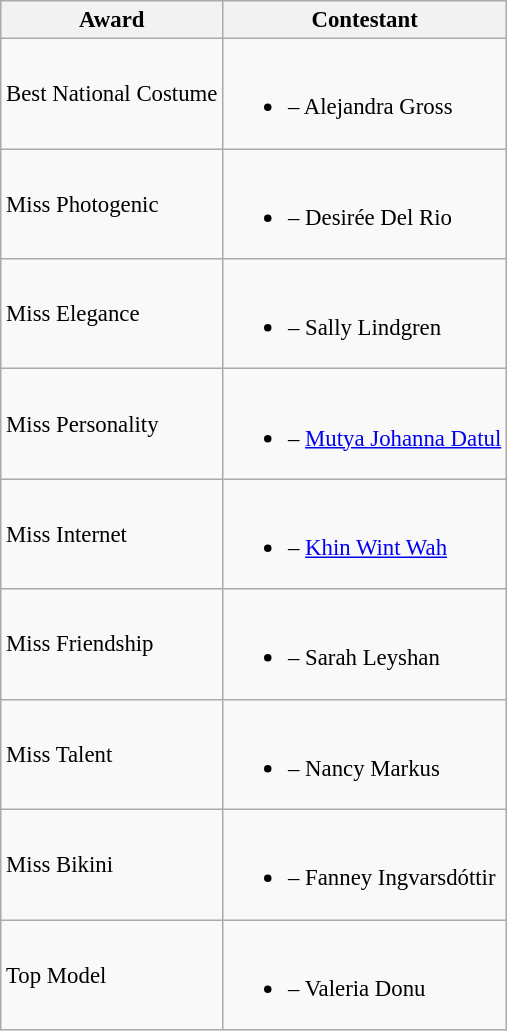<table class="wikitable sortable" style="font-size:95%;">
<tr>
<th>Award</th>
<th>Contestant</th>
</tr>
<tr>
<td>Best National Costume</td>
<td><br><ul><li> – Alejandra Gross</li></ul></td>
</tr>
<tr>
<td>Miss Photogenic</td>
<td><br><ul><li> – Desirée Del Rio</li></ul></td>
</tr>
<tr>
<td>Miss Elegance</td>
<td><br><ul><li> – Sally Lindgren</li></ul></td>
</tr>
<tr>
<td>Miss Personality</td>
<td><br><ul><li> – <a href='#'>Mutya Johanna Datul</a></li></ul></td>
</tr>
<tr>
<td>Miss Internet</td>
<td><br><ul><li> – <a href='#'>Khin Wint Wah</a></li></ul></td>
</tr>
<tr>
<td>Miss Friendship</td>
<td><br><ul><li> – Sarah Leyshan</li></ul></td>
</tr>
<tr>
<td>Miss Talent</td>
<td><br><ul><li> – Nancy Markus</li></ul></td>
</tr>
<tr>
<td>Miss Bikini</td>
<td><br><ul><li> – Fanney Ingvarsdóttir</li></ul></td>
</tr>
<tr>
<td>Top Model</td>
<td><br><ul><li> – Valeria Donu</li></ul></td>
</tr>
</table>
